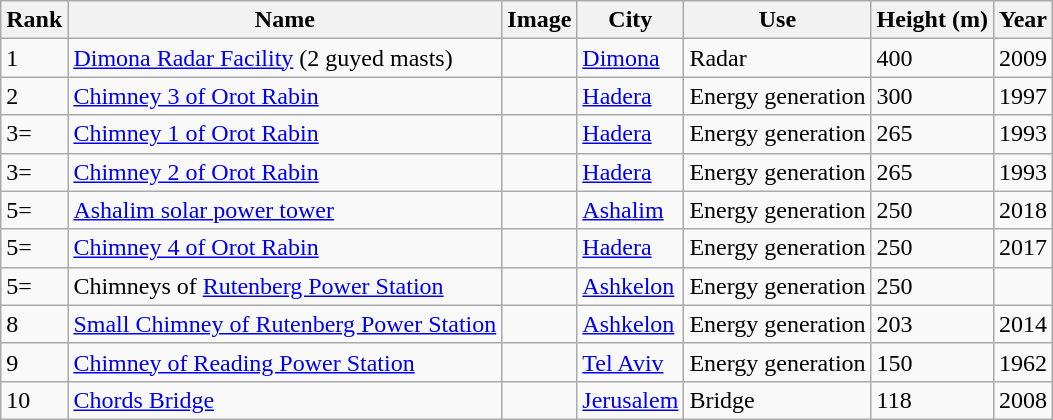<table class="wikitable">
<tr>
<th>Rank</th>
<th>Name</th>
<th>Image</th>
<th>City</th>
<th>Use</th>
<th>Height (m)</th>
<th>Year</th>
</tr>
<tr>
<td>1</td>
<td><a href='#'>Dimona Radar Facility</a> (2 guyed masts)</td>
<td></td>
<td><a href='#'>Dimona</a></td>
<td>Radar</td>
<td>400</td>
<td>2009</td>
</tr>
<tr>
<td>2</td>
<td><a href='#'>Chimney 3 of Orot Rabin</a></td>
<td></td>
<td><a href='#'>Hadera</a></td>
<td>Energy generation</td>
<td>300</td>
<td>1997</td>
</tr>
<tr>
<td>3=</td>
<td><a href='#'>Chimney 1 of Orot Rabin</a></td>
<td></td>
<td><a href='#'>Hadera</a></td>
<td>Energy generation</td>
<td>265</td>
<td>1993</td>
</tr>
<tr>
<td>3=</td>
<td><a href='#'>Chimney 2 of Orot Rabin</a></td>
<td></td>
<td><a href='#'>Hadera</a></td>
<td>Energy generation</td>
<td>265</td>
<td>1993</td>
</tr>
<tr>
<td>5=</td>
<td><a href='#'>Ashalim solar power tower</a></td>
<td></td>
<td><a href='#'>Ashalim</a></td>
<td>Energy generation</td>
<td>250</td>
<td>2018</td>
</tr>
<tr>
<td>5=</td>
<td><a href='#'>Chimney 4 of Orot Rabin</a></td>
<td></td>
<td><a href='#'>Hadera</a></td>
<td>Energy generation</td>
<td>250</td>
<td>2017</td>
</tr>
<tr>
<td>5=</td>
<td>Chimneys of <a href='#'>Rutenberg Power Station</a></td>
<td></td>
<td><a href='#'>Ashkelon</a></td>
<td>Energy generation</td>
<td>250</td>
<td></td>
</tr>
<tr>
<td>8</td>
<td><a href='#'>Small Chimney of Rutenberg Power Station</a></td>
<td></td>
<td><a href='#'>Ashkelon</a></td>
<td>Energy generation</td>
<td>203</td>
<td>2014</td>
</tr>
<tr>
<td>9</td>
<td><a href='#'>Chimney of Reading Power Station</a></td>
<td></td>
<td><a href='#'>Tel Aviv</a></td>
<td>Energy generation</td>
<td>150</td>
<td>1962</td>
</tr>
<tr>
<td>10</td>
<td><a href='#'>Chords Bridge</a></td>
<td></td>
<td><a href='#'>Jerusalem</a></td>
<td>Bridge</td>
<td>118</td>
<td>2008</td>
</tr>
</table>
